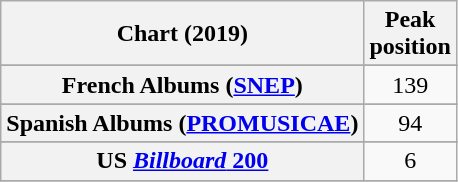<table class="wikitable sortable plainrowheaders" style="text-align:center;">
<tr>
<th scope="col">Chart (2019)</th>
<th scope="col">Peak<br>position</th>
</tr>
<tr>
</tr>
<tr>
</tr>
<tr>
</tr>
<tr>
</tr>
<tr>
</tr>
<tr>
</tr>
<tr>
</tr>
<tr>
<th scope="row">French Albums (<a href='#'>SNEP</a>)</th>
<td>139</td>
</tr>
<tr>
</tr>
<tr>
</tr>
<tr>
</tr>
<tr>
<th scope="row">Spanish Albums (<a href='#'>PROMUSICAE</a>)</th>
<td>94</td>
</tr>
<tr>
</tr>
<tr>
</tr>
<tr>
<th scope="row">US <a href='#'><em>Billboard</em> 200</a></th>
<td>6</td>
</tr>
<tr>
</tr>
</table>
